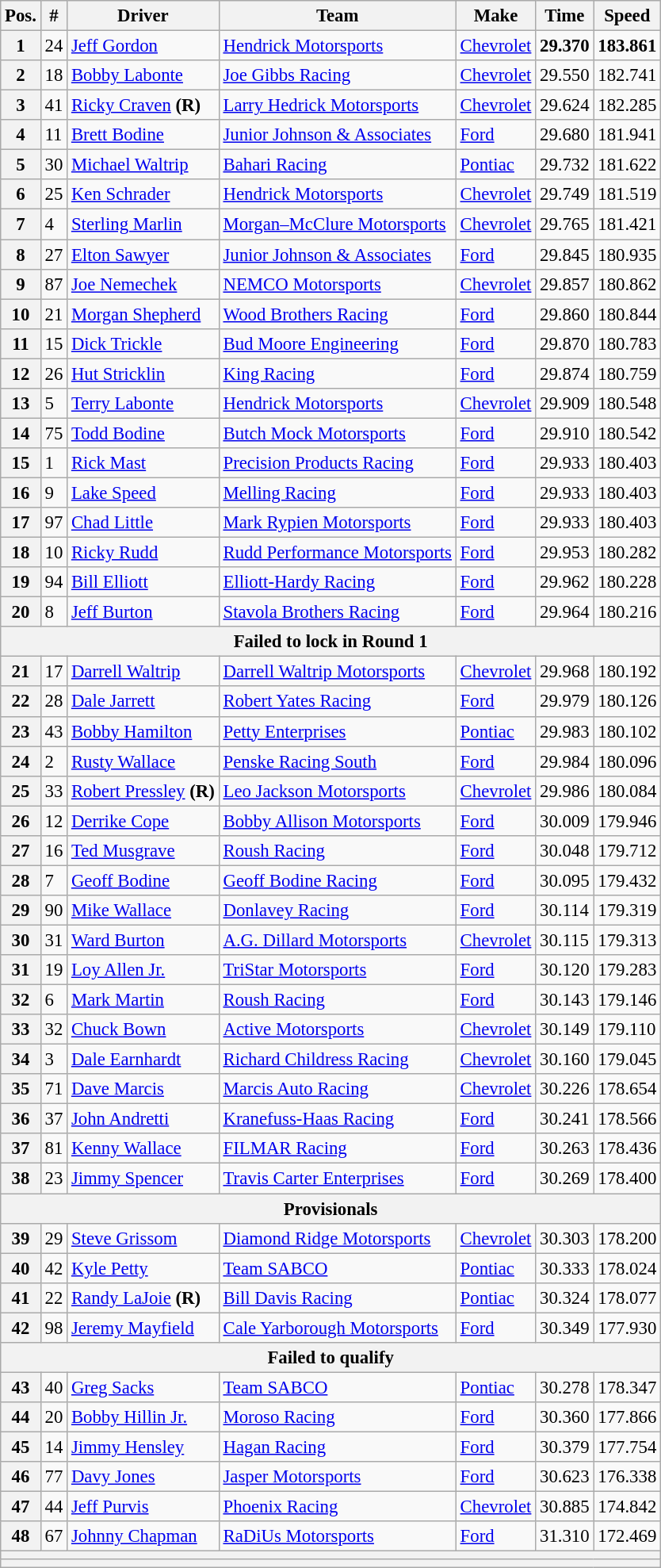<table class="wikitable" style="font-size:95%">
<tr>
<th>Pos.</th>
<th>#</th>
<th>Driver</th>
<th>Team</th>
<th>Make</th>
<th>Time</th>
<th>Speed</th>
</tr>
<tr>
<th>1</th>
<td>24</td>
<td><a href='#'>Jeff Gordon</a></td>
<td><a href='#'>Hendrick Motorsports</a></td>
<td><a href='#'>Chevrolet</a></td>
<td><strong>29.370</strong></td>
<td><strong>183.861</strong></td>
</tr>
<tr>
<th>2</th>
<td>18</td>
<td><a href='#'>Bobby Labonte</a></td>
<td><a href='#'>Joe Gibbs Racing</a></td>
<td><a href='#'>Chevrolet</a></td>
<td>29.550</td>
<td>182.741</td>
</tr>
<tr>
<th>3</th>
<td>41</td>
<td><a href='#'>Ricky Craven</a> <strong>(R)</strong></td>
<td><a href='#'>Larry Hedrick Motorsports</a></td>
<td><a href='#'>Chevrolet</a></td>
<td>29.624</td>
<td>182.285</td>
</tr>
<tr>
<th>4</th>
<td>11</td>
<td><a href='#'>Brett Bodine</a></td>
<td><a href='#'>Junior Johnson & Associates</a></td>
<td><a href='#'>Ford</a></td>
<td>29.680</td>
<td>181.941</td>
</tr>
<tr>
<th>5</th>
<td>30</td>
<td><a href='#'>Michael Waltrip</a></td>
<td><a href='#'>Bahari Racing</a></td>
<td><a href='#'>Pontiac</a></td>
<td>29.732</td>
<td>181.622</td>
</tr>
<tr>
<th>6</th>
<td>25</td>
<td><a href='#'>Ken Schrader</a></td>
<td><a href='#'>Hendrick Motorsports</a></td>
<td><a href='#'>Chevrolet</a></td>
<td>29.749</td>
<td>181.519</td>
</tr>
<tr>
<th>7</th>
<td>4</td>
<td><a href='#'>Sterling Marlin</a></td>
<td><a href='#'>Morgan–McClure Motorsports</a></td>
<td><a href='#'>Chevrolet</a></td>
<td>29.765</td>
<td>181.421</td>
</tr>
<tr>
<th>8</th>
<td>27</td>
<td><a href='#'>Elton Sawyer</a></td>
<td><a href='#'>Junior Johnson & Associates</a></td>
<td><a href='#'>Ford</a></td>
<td>29.845</td>
<td>180.935</td>
</tr>
<tr>
<th>9</th>
<td>87</td>
<td><a href='#'>Joe Nemechek</a></td>
<td><a href='#'>NEMCO Motorsports</a></td>
<td><a href='#'>Chevrolet</a></td>
<td>29.857</td>
<td>180.862</td>
</tr>
<tr>
<th>10</th>
<td>21</td>
<td><a href='#'>Morgan Shepherd</a></td>
<td><a href='#'>Wood Brothers Racing</a></td>
<td><a href='#'>Ford</a></td>
<td>29.860</td>
<td>180.844</td>
</tr>
<tr>
<th>11</th>
<td>15</td>
<td><a href='#'>Dick Trickle</a></td>
<td><a href='#'>Bud Moore Engineering</a></td>
<td><a href='#'>Ford</a></td>
<td>29.870</td>
<td>180.783</td>
</tr>
<tr>
<th>12</th>
<td>26</td>
<td><a href='#'>Hut Stricklin</a></td>
<td><a href='#'>King Racing</a></td>
<td><a href='#'>Ford</a></td>
<td>29.874</td>
<td>180.759</td>
</tr>
<tr>
<th>13</th>
<td>5</td>
<td><a href='#'>Terry Labonte</a></td>
<td><a href='#'>Hendrick Motorsports</a></td>
<td><a href='#'>Chevrolet</a></td>
<td>29.909</td>
<td>180.548</td>
</tr>
<tr>
<th>14</th>
<td>75</td>
<td><a href='#'>Todd Bodine</a></td>
<td><a href='#'>Butch Mock Motorsports</a></td>
<td><a href='#'>Ford</a></td>
<td>29.910</td>
<td>180.542</td>
</tr>
<tr>
<th>15</th>
<td>1</td>
<td><a href='#'>Rick Mast</a></td>
<td><a href='#'>Precision Products Racing</a></td>
<td><a href='#'>Ford</a></td>
<td>29.933</td>
<td>180.403</td>
</tr>
<tr>
<th>16</th>
<td>9</td>
<td><a href='#'>Lake Speed</a></td>
<td><a href='#'>Melling Racing</a></td>
<td><a href='#'>Ford</a></td>
<td>29.933</td>
<td>180.403</td>
</tr>
<tr>
<th>17</th>
<td>97</td>
<td><a href='#'>Chad Little</a></td>
<td><a href='#'>Mark Rypien Motorsports</a></td>
<td><a href='#'>Ford</a></td>
<td>29.933</td>
<td>180.403</td>
</tr>
<tr>
<th>18</th>
<td>10</td>
<td><a href='#'>Ricky Rudd</a></td>
<td><a href='#'>Rudd Performance Motorsports</a></td>
<td><a href='#'>Ford</a></td>
<td>29.953</td>
<td>180.282</td>
</tr>
<tr>
<th>19</th>
<td>94</td>
<td><a href='#'>Bill Elliott</a></td>
<td><a href='#'>Elliott-Hardy Racing</a></td>
<td><a href='#'>Ford</a></td>
<td>29.962</td>
<td>180.228</td>
</tr>
<tr>
<th>20</th>
<td>8</td>
<td><a href='#'>Jeff Burton</a></td>
<td><a href='#'>Stavola Brothers Racing</a></td>
<td><a href='#'>Ford</a></td>
<td>29.964</td>
<td>180.216</td>
</tr>
<tr>
<th colspan="7">Failed to lock in Round 1</th>
</tr>
<tr>
<th>21</th>
<td>17</td>
<td><a href='#'>Darrell Waltrip</a></td>
<td><a href='#'>Darrell Waltrip Motorsports</a></td>
<td><a href='#'>Chevrolet</a></td>
<td>29.968</td>
<td>180.192</td>
</tr>
<tr>
<th>22</th>
<td>28</td>
<td><a href='#'>Dale Jarrett</a></td>
<td><a href='#'>Robert Yates Racing</a></td>
<td><a href='#'>Ford</a></td>
<td>29.979</td>
<td>180.126</td>
</tr>
<tr>
<th>23</th>
<td>43</td>
<td><a href='#'>Bobby Hamilton</a></td>
<td><a href='#'>Petty Enterprises</a></td>
<td><a href='#'>Pontiac</a></td>
<td>29.983</td>
<td>180.102</td>
</tr>
<tr>
<th>24</th>
<td>2</td>
<td><a href='#'>Rusty Wallace</a></td>
<td><a href='#'>Penske Racing South</a></td>
<td><a href='#'>Ford</a></td>
<td>29.984</td>
<td>180.096</td>
</tr>
<tr>
<th>25</th>
<td>33</td>
<td><a href='#'>Robert Pressley</a> <strong>(R)</strong></td>
<td><a href='#'>Leo Jackson Motorsports</a></td>
<td><a href='#'>Chevrolet</a></td>
<td>29.986</td>
<td>180.084</td>
</tr>
<tr>
<th>26</th>
<td>12</td>
<td><a href='#'>Derrike Cope</a></td>
<td><a href='#'>Bobby Allison Motorsports</a></td>
<td><a href='#'>Ford</a></td>
<td>30.009</td>
<td>179.946</td>
</tr>
<tr>
<th>27</th>
<td>16</td>
<td><a href='#'>Ted Musgrave</a></td>
<td><a href='#'>Roush Racing</a></td>
<td><a href='#'>Ford</a></td>
<td>30.048</td>
<td>179.712</td>
</tr>
<tr>
<th>28</th>
<td>7</td>
<td><a href='#'>Geoff Bodine</a></td>
<td><a href='#'>Geoff Bodine Racing</a></td>
<td><a href='#'>Ford</a></td>
<td>30.095</td>
<td>179.432</td>
</tr>
<tr>
<th>29</th>
<td>90</td>
<td><a href='#'>Mike Wallace</a></td>
<td><a href='#'>Donlavey Racing</a></td>
<td><a href='#'>Ford</a></td>
<td>30.114</td>
<td>179.319</td>
</tr>
<tr>
<th>30</th>
<td>31</td>
<td><a href='#'>Ward Burton</a></td>
<td><a href='#'>A.G. Dillard Motorsports</a></td>
<td><a href='#'>Chevrolet</a></td>
<td>30.115</td>
<td>179.313</td>
</tr>
<tr>
<th>31</th>
<td>19</td>
<td><a href='#'>Loy Allen Jr.</a></td>
<td><a href='#'>TriStar Motorsports</a></td>
<td><a href='#'>Ford</a></td>
<td>30.120</td>
<td>179.283</td>
</tr>
<tr>
<th>32</th>
<td>6</td>
<td><a href='#'>Mark Martin</a></td>
<td><a href='#'>Roush Racing</a></td>
<td><a href='#'>Ford</a></td>
<td>30.143</td>
<td>179.146</td>
</tr>
<tr>
<th>33</th>
<td>32</td>
<td><a href='#'>Chuck Bown</a></td>
<td><a href='#'>Active Motorsports</a></td>
<td><a href='#'>Chevrolet</a></td>
<td>30.149</td>
<td>179.110</td>
</tr>
<tr>
<th>34</th>
<td>3</td>
<td><a href='#'>Dale Earnhardt</a></td>
<td><a href='#'>Richard Childress Racing</a></td>
<td><a href='#'>Chevrolet</a></td>
<td>30.160</td>
<td>179.045</td>
</tr>
<tr>
<th>35</th>
<td>71</td>
<td><a href='#'>Dave Marcis</a></td>
<td><a href='#'>Marcis Auto Racing</a></td>
<td><a href='#'>Chevrolet</a></td>
<td>30.226</td>
<td>178.654</td>
</tr>
<tr>
<th>36</th>
<td>37</td>
<td><a href='#'>John Andretti</a></td>
<td><a href='#'>Kranefuss-Haas Racing</a></td>
<td><a href='#'>Ford</a></td>
<td>30.241</td>
<td>178.566</td>
</tr>
<tr>
<th>37</th>
<td>81</td>
<td><a href='#'>Kenny Wallace</a></td>
<td><a href='#'>FILMAR Racing</a></td>
<td><a href='#'>Ford</a></td>
<td>30.263</td>
<td>178.436</td>
</tr>
<tr>
<th>38</th>
<td>23</td>
<td><a href='#'>Jimmy Spencer</a></td>
<td><a href='#'>Travis Carter Enterprises</a></td>
<td><a href='#'>Ford</a></td>
<td>30.269</td>
<td>178.400</td>
</tr>
<tr>
<th colspan="7">Provisionals</th>
</tr>
<tr>
<th>39</th>
<td>29</td>
<td><a href='#'>Steve Grissom</a></td>
<td><a href='#'>Diamond Ridge Motorsports</a></td>
<td><a href='#'>Chevrolet</a></td>
<td>30.303</td>
<td>178.200</td>
</tr>
<tr>
<th>40</th>
<td>42</td>
<td><a href='#'>Kyle Petty</a></td>
<td><a href='#'>Team SABCO</a></td>
<td><a href='#'>Pontiac</a></td>
<td>30.333</td>
<td>178.024</td>
</tr>
<tr>
<th>41</th>
<td>22</td>
<td><a href='#'>Randy LaJoie</a> <strong>(R)</strong></td>
<td><a href='#'>Bill Davis Racing</a></td>
<td><a href='#'>Pontiac</a></td>
<td>30.324</td>
<td>178.077</td>
</tr>
<tr>
<th>42</th>
<td>98</td>
<td><a href='#'>Jeremy Mayfield</a></td>
<td><a href='#'>Cale Yarborough Motorsports</a></td>
<td><a href='#'>Ford</a></td>
<td>30.349</td>
<td>177.930</td>
</tr>
<tr>
<th colspan="7">Failed to qualify</th>
</tr>
<tr>
<th>43</th>
<td>40</td>
<td><a href='#'>Greg Sacks</a></td>
<td><a href='#'>Team SABCO</a></td>
<td><a href='#'>Pontiac</a></td>
<td>30.278</td>
<td>178.347</td>
</tr>
<tr>
<th>44</th>
<td>20</td>
<td><a href='#'>Bobby Hillin Jr.</a></td>
<td><a href='#'>Moroso Racing</a></td>
<td><a href='#'>Ford</a></td>
<td>30.360</td>
<td>177.866</td>
</tr>
<tr>
<th>45</th>
<td>14</td>
<td><a href='#'>Jimmy Hensley</a></td>
<td><a href='#'>Hagan Racing</a></td>
<td><a href='#'>Ford</a></td>
<td>30.379</td>
<td>177.754</td>
</tr>
<tr>
<th>46</th>
<td>77</td>
<td><a href='#'>Davy Jones</a></td>
<td><a href='#'>Jasper Motorsports</a></td>
<td><a href='#'>Ford</a></td>
<td>30.623</td>
<td>176.338</td>
</tr>
<tr>
<th>47</th>
<td>44</td>
<td><a href='#'>Jeff Purvis</a></td>
<td><a href='#'>Phoenix Racing</a></td>
<td><a href='#'>Chevrolet</a></td>
<td>30.885</td>
<td>174.842</td>
</tr>
<tr>
<th>48</th>
<td>67</td>
<td><a href='#'>Johnny Chapman</a></td>
<td><a href='#'>RaDiUs Motorsports</a></td>
<td><a href='#'>Ford</a></td>
<td>31.310</td>
<td>172.469</td>
</tr>
<tr>
<th colspan="7"></th>
</tr>
<tr>
<th colspan="7"></th>
</tr>
</table>
